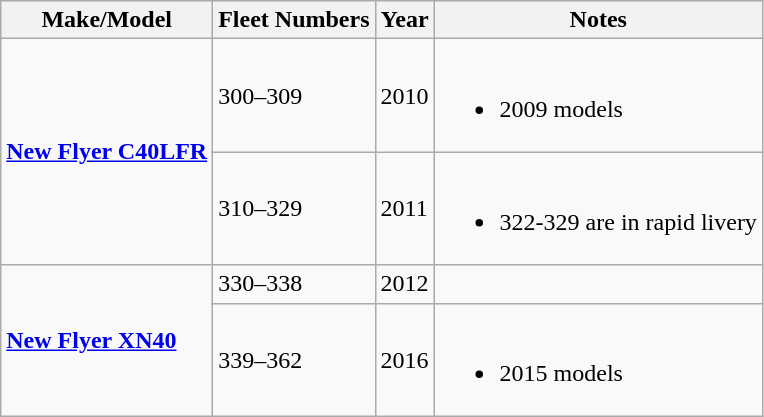<table class="wikitable">
<tr>
<th>Make/Model</th>
<th>Fleet Numbers</th>
<th>Year</th>
<th>Notes</th>
</tr>
<tr>
<td rowspan="2"><strong><a href='#'>New Flyer C40LFR</a></strong></td>
<td>300–309</td>
<td>2010</td>
<td><br><ul><li>2009 models</li></ul></td>
</tr>
<tr>
<td>310–329</td>
<td>2011</td>
<td><br><ul><li>322-329 are in rapid livery</li></ul></td>
</tr>
<tr>
<td rowspan="2"><strong><a href='#'>New Flyer XN40</a></strong></td>
<td>330–338</td>
<td>2012</td>
<td></td>
</tr>
<tr>
<td>339–362</td>
<td>2016</td>
<td><br><ul><li>2015 models</li></ul></td>
</tr>
</table>
